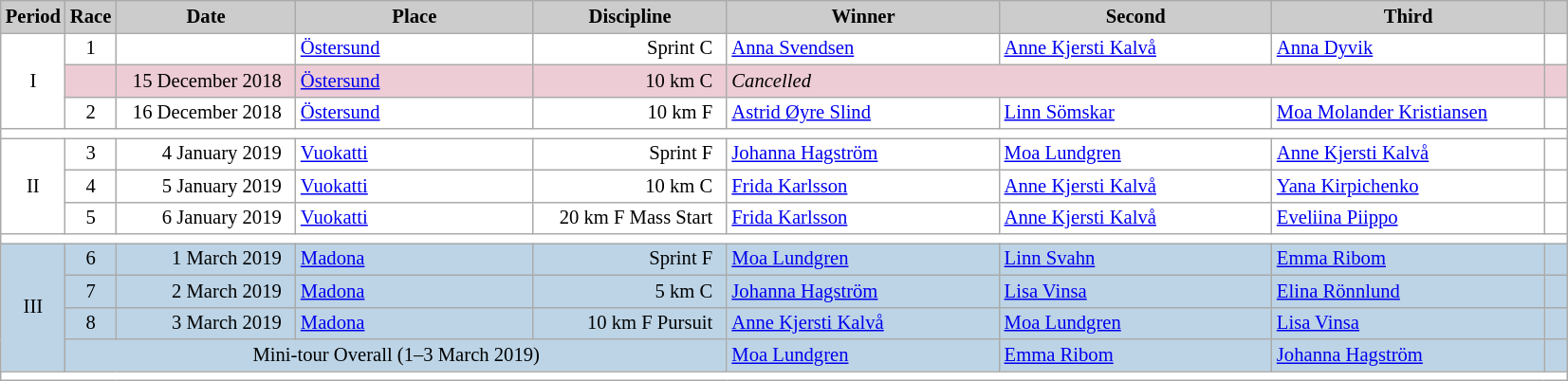<table class="wikitable plainrowheaders" style="background:#fff; font-size:86%; line-height:16px; border:grey solid 1px; border-collapse:collapse;">
<tr style="background:#ccc; text-align:center;">
<th scope="col" style="background:#ccc; width=20 px;">Period</th>
<th scope="col" style="background:#ccc; width=30 px;">Race</th>
<th scope="col" style="background:#ccc; width:120px;">Date</th>
<th scope="col" style="background:#ccc; width:160px;">Place</th>
<th scope="col" style="background:#ccc; width:130px;">Discipline</th>
<th scope="col" style="background:#ccc; width:185px;">Winner</th>
<th scope="col" style="background:#ccc; width:185px;">Second</th>
<th scope="col" style="background:#ccc; width:185px;">Third</th>
<th scope="col" style="background:#ccc; width:10px;"></th>
</tr>
<tr>
<td rowspan=3 align=center>I</td>
<td align=center>1</td>
<td align=right>  </td>
<td> <a href='#'>Östersund</a></td>
<td align=right>Sprint C  </td>
<td> <a href='#'>Anna Svendsen</a></td>
<td> <a href='#'>Anne Kjersti Kalvå</a></td>
<td> <a href='#'>Anna Dyvik</a></td>
<td></td>
</tr>
<tr bgcolor="EDCCD5">
<td align=center></td>
<td align=right>15 December 2018  </td>
<td> <a href='#'>Östersund</a></td>
<td align=right>10 km C  </td>
<td colspan=3><em>Cancelled</em></td>
<td></td>
</tr>
<tr>
<td align=center>2</td>
<td align=right>16 December 2018  </td>
<td> <a href='#'>Östersund</a></td>
<td align=right>10 km F  </td>
<td> <a href='#'>Astrid Øyre Slind</a></td>
<td> <a href='#'>Linn Sömskar</a></td>
<td> <a href='#'>Moa Molander Kristiansen</a></td>
<td></td>
</tr>
<tr>
<td colspan="9"></td>
</tr>
<tr>
<td rowspan=3 align=center>II</td>
<td align=center>3</td>
<td align=right>4 January 2019  </td>
<td> <a href='#'>Vuokatti</a></td>
<td align=right>Sprint F  </td>
<td> <a href='#'>Johanna Hagström</a></td>
<td> <a href='#'>Moa Lundgren</a></td>
<td> <a href='#'>Anne Kjersti Kalvå</a></td>
<td></td>
</tr>
<tr>
<td align=center>4</td>
<td align=right>5 January 2019  </td>
<td> <a href='#'>Vuokatti</a></td>
<td align=right>10 km C  </td>
<td> <a href='#'>Frida Karlsson</a></td>
<td> <a href='#'>Anne Kjersti Kalvå</a></td>
<td> <a href='#'>Yana Kirpichenko</a></td>
<td></td>
</tr>
<tr>
<td align=center>5</td>
<td align=right>6 January 2019  </td>
<td> <a href='#'>Vuokatti</a></td>
<td align=right>20 km F Mass Start  </td>
<td> <a href='#'>Frida Karlsson</a></td>
<td> <a href='#'>Anne Kjersti Kalvå</a></td>
<td> <a href='#'>Eveliina Piippo</a></td>
<td></td>
</tr>
<tr>
<td colspan=9></td>
</tr>
<tr bgcolor=#BCD4E6>
<td rowspan=4 align=center>III</td>
<td align=center>6</td>
<td align=right>1 March 2019  </td>
<td> <a href='#'>Madona</a></td>
<td align=right>Sprint F  </td>
<td> <a href='#'>Moa Lundgren</a></td>
<td> <a href='#'>Linn Svahn</a></td>
<td> <a href='#'>Emma Ribom</a></td>
<td></td>
</tr>
<tr bgcolor=#BCD4E6>
<td align=center>7</td>
<td align=right>2 March 2019  </td>
<td> <a href='#'>Madona</a></td>
<td align=right>5 km C  </td>
<td> <a href='#'>Johanna Hagström</a></td>
<td> <a href='#'>Lisa Vinsa</a></td>
<td> <a href='#'>Elina Rönnlund</a></td>
<td></td>
</tr>
<tr bgcolor=#BCD4E6>
<td align=center>8</td>
<td align=right>3 March 2019  </td>
<td> <a href='#'>Madona</a></td>
<td align=right>10 km F Pursuit  </td>
<td> <a href='#'>Anne Kjersti Kalvå</a></td>
<td> <a href='#'>Moa Lundgren</a></td>
<td> <a href='#'>Lisa Vinsa</a></td>
<td></td>
</tr>
<tr bgcolor=#BCD4E6>
<td colspan=4 align=center>Mini-tour Overall (1–3 March 2019)</td>
<td> <a href='#'>Moa Lundgren</a></td>
<td> <a href='#'>Emma Ribom</a></td>
<td> <a href='#'>Johanna Hagström</a></td>
<td></td>
</tr>
<tr>
<td colspan=10></td>
</tr>
</table>
